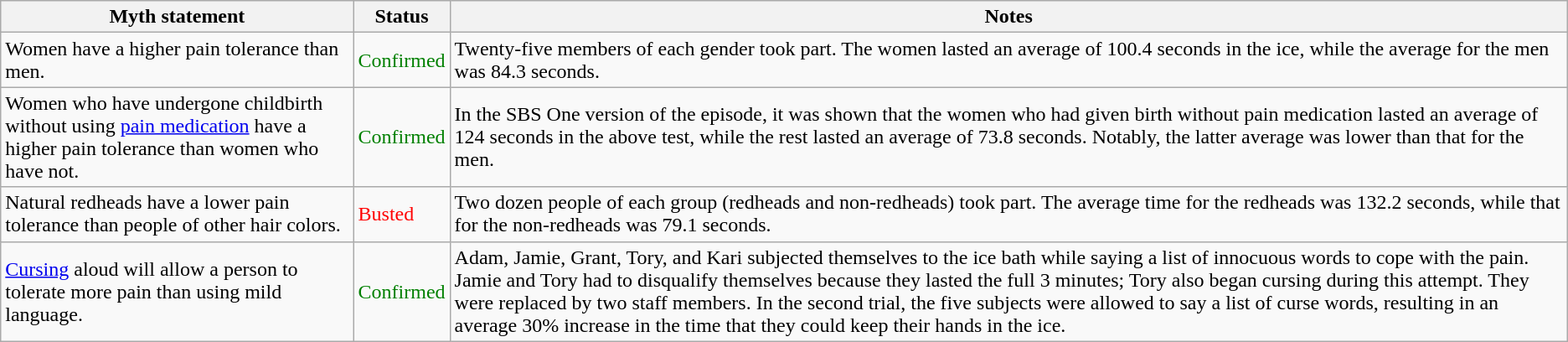<table class="wikitable plainrowheaders">
<tr>
<th>Myth statement</th>
<th>Status</th>
<th>Notes</th>
</tr>
<tr>
<td>Women have a higher pain tolerance than men.</td>
<td style="color:green">Confirmed</td>
<td>Twenty-five members of each gender took part. The women lasted an average of 100.4 seconds in the ice, while the average for the men was 84.3 seconds.</td>
</tr>
<tr>
<td>Women who have undergone childbirth without using <a href='#'>pain medication</a> have a higher pain tolerance than women who have not.</td>
<td style="color:green">Confirmed</td>
<td>In the SBS One version of the episode, it was shown that the women who had given birth without pain medication lasted an average of 124 seconds in the above test, while the rest lasted an average of 73.8 seconds. Notably, the latter average was lower than that for the men.</td>
</tr>
<tr>
<td>Natural redheads have a lower pain tolerance than people of other hair colors.</td>
<td style="color:red">Busted</td>
<td>Two dozen people of each group (redheads and non-redheads) took part. The average time for the redheads was 132.2 seconds, while that for the non-redheads was 79.1 seconds.</td>
</tr>
<tr>
<td><a href='#'>Cursing</a> aloud will allow a person to tolerate more pain than using mild language.</td>
<td style="color:green">Confirmed</td>
<td>Adam, Jamie, Grant, Tory, and Kari subjected themselves to the ice bath while saying a list of innocuous words to cope with the pain. Jamie and Tory had to disqualify themselves because they lasted the full 3 minutes; Tory also began cursing during this attempt. They were replaced by two staff members. In the second trial, the five subjects were allowed to say a list of curse words, resulting in an average 30% increase in the time that they could keep their hands in the ice.</td>
</tr>
</table>
